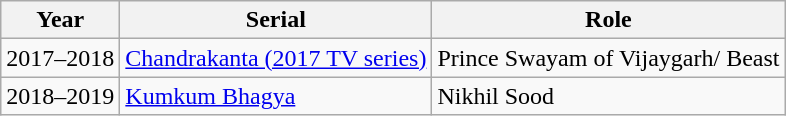<table class="wikitable sortable" sdsd>
<tr>
<th>Year</th>
<th>Serial</th>
<th>Role</th>
</tr>
<tr>
<td>2017–2018</td>
<td><a href='#'>Chandrakanta (2017 TV series)</a></td>
<td>Prince Swayam of Vijaygarh/ Beast</td>
</tr>
<tr>
<td>2018–2019</td>
<td><a href='#'>Kumkum Bhagya</a></td>
<td>Nikhil Sood</td>
</tr>
</table>
